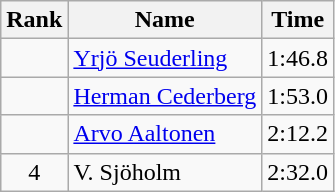<table class="wikitable" style="text-align:center">
<tr>
<th>Rank</th>
<th>Name</th>
<th>Time</th>
</tr>
<tr>
<td></td>
<td align=left><a href='#'>Yrjö Seuderling</a></td>
<td>1:46.8</td>
</tr>
<tr>
<td></td>
<td align=left><a href='#'>Herman Cederberg</a></td>
<td>1:53.0</td>
</tr>
<tr>
<td></td>
<td align=left><a href='#'>Arvo Aaltonen</a></td>
<td>2:12.2</td>
</tr>
<tr>
<td>4</td>
<td align=left>V. Sjöholm</td>
<td>2:32.0</td>
</tr>
</table>
